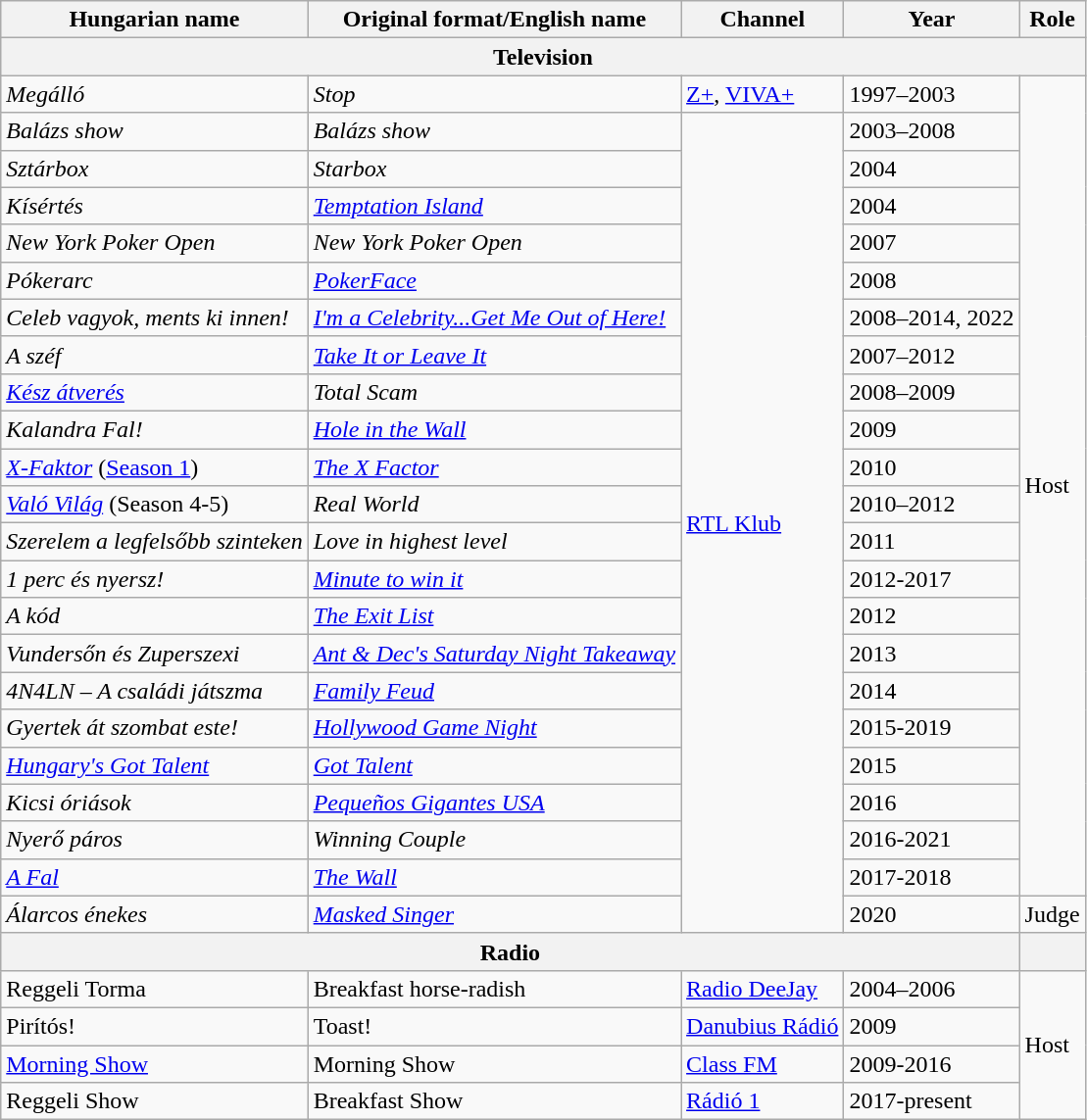<table class="wikitable">
<tr>
<th>Hungarian name</th>
<th>Original format/English name</th>
<th>Channel</th>
<th>Year</th>
<th>Role</th>
</tr>
<tr>
<th colspan="5">Television</th>
</tr>
<tr>
<td><em>Megálló</em></td>
<td><em>Stop</em></td>
<td><a href='#'>Z+</a>, <a href='#'>VIVA+</a></td>
<td>1997–2003</td>
<td rowspan="22">Host</td>
</tr>
<tr>
<td><em>Balázs show</em></td>
<td><em>Balázs show</em></td>
<td rowspan="22"><a href='#'>RTL Klub</a></td>
<td>2003–2008</td>
</tr>
<tr>
<td><em>Sztárbox</em></td>
<td><em>Starbox</em></td>
<td>2004</td>
</tr>
<tr>
<td><em>Kísértés</em></td>
<td><a href='#'><em>Temptation Island</em></a></td>
<td>2004</td>
</tr>
<tr>
<td><em>New York Poker Open</em></td>
<td><em>New York Poker Open</em></td>
<td>2007</td>
</tr>
<tr>
<td><em>Pókerarc</em></td>
<td><em><a href='#'>PokerFace</a></em></td>
<td>2008</td>
</tr>
<tr>
<td><em>Celeb vagyok, ments ki innen!</em></td>
<td><em><a href='#'>I'm a Celebrity...Get Me Out of Here!</a></em></td>
<td>2008–2014, 2022</td>
</tr>
<tr>
<td><em>A széf</em></td>
<td><a href='#'><em>Take It or Leave It</em></a></td>
<td>2007–2012</td>
</tr>
<tr>
<td><em><a href='#'>Kész átverés</a></em></td>
<td><em>Total Scam</em></td>
<td>2008–2009</td>
</tr>
<tr>
<td><em>Kalandra Fal!</em></td>
<td><a href='#'><em>Hole in the Wall</em></a></td>
<td>2009</td>
</tr>
<tr>
<td><em><a href='#'>X-Faktor</a></em> (<a href='#'>Season 1</a>)</td>
<td><em><a href='#'>The X Factor</a></em></td>
<td>2010</td>
</tr>
<tr>
<td><em><a href='#'>Való Világ</a></em> (Season 4-5)</td>
<td><em>Real World</em></td>
<td>2010–2012</td>
</tr>
<tr>
<td><em>Szerelem a legfelsőbb szinteken</em></td>
<td><em>Love in highest level</em></td>
<td>2011</td>
</tr>
<tr>
<td><em>1 perc és nyersz!</em></td>
<td><em><a href='#'>Minute to win it</a></em></td>
<td>2012-2017</td>
</tr>
<tr>
<td><em>A kód</em></td>
<td><em><a href='#'>The Exit List</a></em></td>
<td>2012</td>
</tr>
<tr>
<td><em>Vundersőn és Zuperszexi</em></td>
<td><em><a href='#'>Ant & Dec's Saturday Night Takeaway</a></em></td>
<td>2013</td>
</tr>
<tr>
<td><em>4N4LN – A családi játszma</em></td>
<td><em><a href='#'>Family Feud</a></em></td>
<td>2014</td>
</tr>
<tr>
<td><em>Gyertek át szombat este!</em></td>
<td><em><a href='#'>Hollywood Game Night</a></em></td>
<td>2015-2019</td>
</tr>
<tr>
<td><em><a href='#'>Hungary's Got Talent</a></em></td>
<td><em><a href='#'>Got Talent</a></em></td>
<td>2015</td>
</tr>
<tr>
<td><em>Kicsi óriások</em></td>
<td><em><a href='#'>Pequeños Gigantes USA</a></em></td>
<td>2016</td>
</tr>
<tr>
<td><em>Nyerő páros</em></td>
<td><em>Winning Couple</em></td>
<td>2016-2021</td>
</tr>
<tr>
<td><a href='#'><em>A Fal</em></a></td>
<td><a href='#'><em>The Wall</em></a></td>
<td>2017-2018</td>
</tr>
<tr>
<td><em>Álarcos énekes</em></td>
<td><em><a href='#'>Masked Singer</a></em></td>
<td>2020</td>
<td>Judge</td>
</tr>
<tr>
<th colspan=4>Radio</th>
<th></th>
</tr>
<tr>
<td>Reggeli Torma</td>
<td>Breakfast horse-radish</td>
<td><a href='#'>Radio DeeJay</a></td>
<td>2004–2006</td>
<td rowspan="4">Host</td>
</tr>
<tr>
<td>Pirítós!</td>
<td>Toast!</td>
<td><a href='#'>Danubius Rádió</a></td>
<td>2009</td>
</tr>
<tr>
<td><a href='#'>Morning Show</a></td>
<td>Morning Show</td>
<td><a href='#'>Class FM</a></td>
<td>2009-2016</td>
</tr>
<tr>
<td>Reggeli Show</td>
<td>Breakfast Show</td>
<td><a href='#'>Rádió 1</a></td>
<td>2017-present</td>
</tr>
</table>
